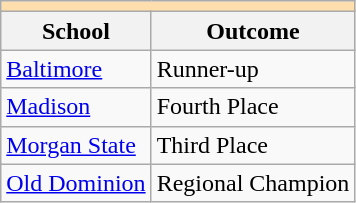<table class="wikitable" style="float:left; margin-right:1em;">
<tr>
<th colspan="3" style="background:#ffdead;"></th>
</tr>
<tr>
<th>School</th>
<th>Outcome</th>
</tr>
<tr>
<td><a href='#'>Baltimore</a></td>
<td>Runner-up</td>
</tr>
<tr>
<td><a href='#'>Madison</a></td>
<td>Fourth Place</td>
</tr>
<tr>
<td><a href='#'>Morgan State</a></td>
<td>Third Place</td>
</tr>
<tr>
<td><a href='#'>Old Dominion</a></td>
<td>Regional Champion</td>
</tr>
</table>
